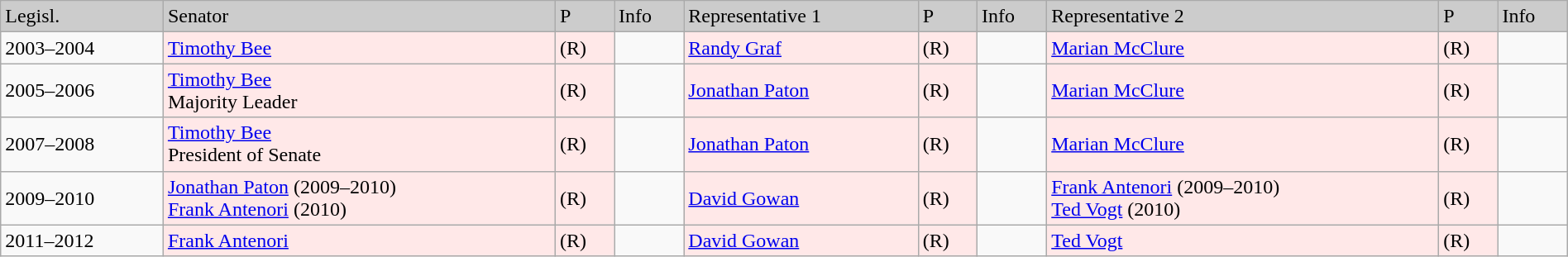<table class=wikitable width="100%" border="1">
<tr style="background-color:#cccccc;">
<td>Legisl.</td>
<td>Senator</td>
<td>P</td>
<td>Info</td>
<td>Representative 1</td>
<td>P</td>
<td>Info</td>
<td>Representative 2</td>
<td>P</td>
<td>Info</td>
</tr>
<tr>
<td>2003–2004</td>
<td style="background:#FFE8E8"><a href='#'>Timothy Bee</a></td>
<td style="background:#FFE8E8">(R)</td>
<td></td>
<td style="background:#FFE8E8"><a href='#'>Randy Graf</a></td>
<td style="background:#FFE8E8">(R)</td>
<td></td>
<td style="background:#FFE8E8"><a href='#'>Marian McClure</a></td>
<td style="background:#FFE8E8">(R)</td>
<td></td>
</tr>
<tr>
<td>2005–2006</td>
<td style="background:#FFE8E8"><a href='#'>Timothy Bee</a> <br>Majority Leader</td>
<td style="background:#FFE8E8">(R)</td>
<td></td>
<td style="background:#FFE8E8"><a href='#'>Jonathan Paton</a></td>
<td style="background:#FFE8E8">(R)</td>
<td></td>
<td style="background:#FFE8E8"><a href='#'>Marian McClure</a></td>
<td style="background:#FFE8E8">(R)</td>
<td></td>
</tr>
<tr>
<td>2007–2008</td>
<td style="background:#FFE8E8"><a href='#'>Timothy Bee</a><br>President of Senate</td>
<td style="background:#FFE8E8">(R)</td>
<td></td>
<td style="background:#FFE8E8"><a href='#'>Jonathan Paton</a></td>
<td style="background:#FFE8E8">(R)</td>
<td></td>
<td style="background:#FFE8E8"><a href='#'>Marian McClure</a></td>
<td style="background:#FFE8E8">(R)</td>
<td></td>
</tr>
<tr>
<td>2009–2010</td>
<td style="background:#FFE8E8"><a href='#'>Jonathan Paton</a> (2009–2010)<br><a href='#'>Frank Antenori</a> (2010)</td>
<td style="background:#FFE8E8">(R)</td>
<td></td>
<td style="background:#FFE8E8"><a href='#'>David Gowan</a></td>
<td style="background:#FFE8E8">(R)</td>
<td></td>
<td style="background:#FFE8E8"><a href='#'>Frank Antenori</a> (2009–2010)<br><a href='#'>Ted Vogt</a> (2010)</td>
<td style="background:#FFE8E8">(R)</td>
<td></td>
</tr>
<tr>
<td>2011–2012</td>
<td style="background:#FFE8E8"><a href='#'>Frank Antenori</a></td>
<td style="background:#FFE8E8">(R)</td>
<td></td>
<td style="background:#FFE8E8"><a href='#'>David Gowan</a></td>
<td style="background:#FFE8E8">(R)</td>
<td></td>
<td style="background:#FFE8E8"><a href='#'>Ted Vogt</a></td>
<td style="background:#FFE8E8">(R)</td>
<td></td>
</tr>
</table>
